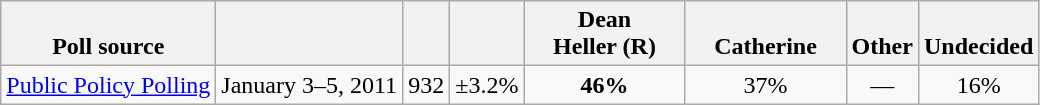<table class="wikitable" style="text-align:center">
<tr valign=bottom>
<th>Poll source</th>
<th></th>
<th></th>
<th></th>
<th style="width:100px;">Dean<br>Heller (R)</th>
<th style="width:100px;">Catherine<br></th>
<th>Other</th>
<th>Undecided</th>
</tr>
<tr>
<td align=left><a href='#'>Public Policy Polling</a></td>
<td>January 3–5, 2011</td>
<td>932</td>
<td>±3.2%</td>
<td><strong>46%</strong></td>
<td>37%</td>
<td>––</td>
<td>16%</td>
</tr>
</table>
